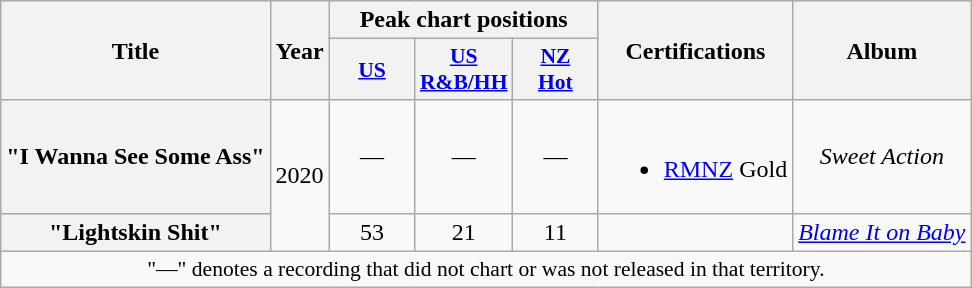<table class="wikitable plainrowheaders" style="text-align:center;">
<tr>
<th rowspan="2">Title</th>
<th rowspan="2">Year</th>
<th colspan="3">Peak chart positions</th>
<th rowspan="2">Certifications</th>
<th rowspan="2">Album</th>
</tr>
<tr>
<th scope="col" style="width:3.5em;font-size:90%;"><a href='#'>US</a></th>
<th scope="col" style="width:3.5em;font-size:90%;"><a href='#'>US<br>R&B/HH</a></th>
<th scope="col" style="width:3.5em;font-size:90%;"><a href='#'>NZ<br>Hot</a></th>
</tr>
<tr>
<th scope="row">"I Wanna See Some Ass"<br></th>
<td rowspan=2>2020</td>
<td>—</td>
<td>—</td>
<td>—</td>
<td><br><ul><li><a href='#'>RMNZ</a> Gold</li></ul></td>
<td><em>Sweet Action</em></td>
</tr>
<tr>
<th scope="row">"Lightskin Shit"<br></th>
<td>53</td>
<td>21</td>
<td>11</td>
<td></td>
<td><em><a href='#'>Blame It on Baby</a></em></td>
</tr>
<tr>
<td colspan="14" style="font-size:90%">"—" denotes a recording that did not chart or was not released in that territory.</td>
</tr>
</table>
